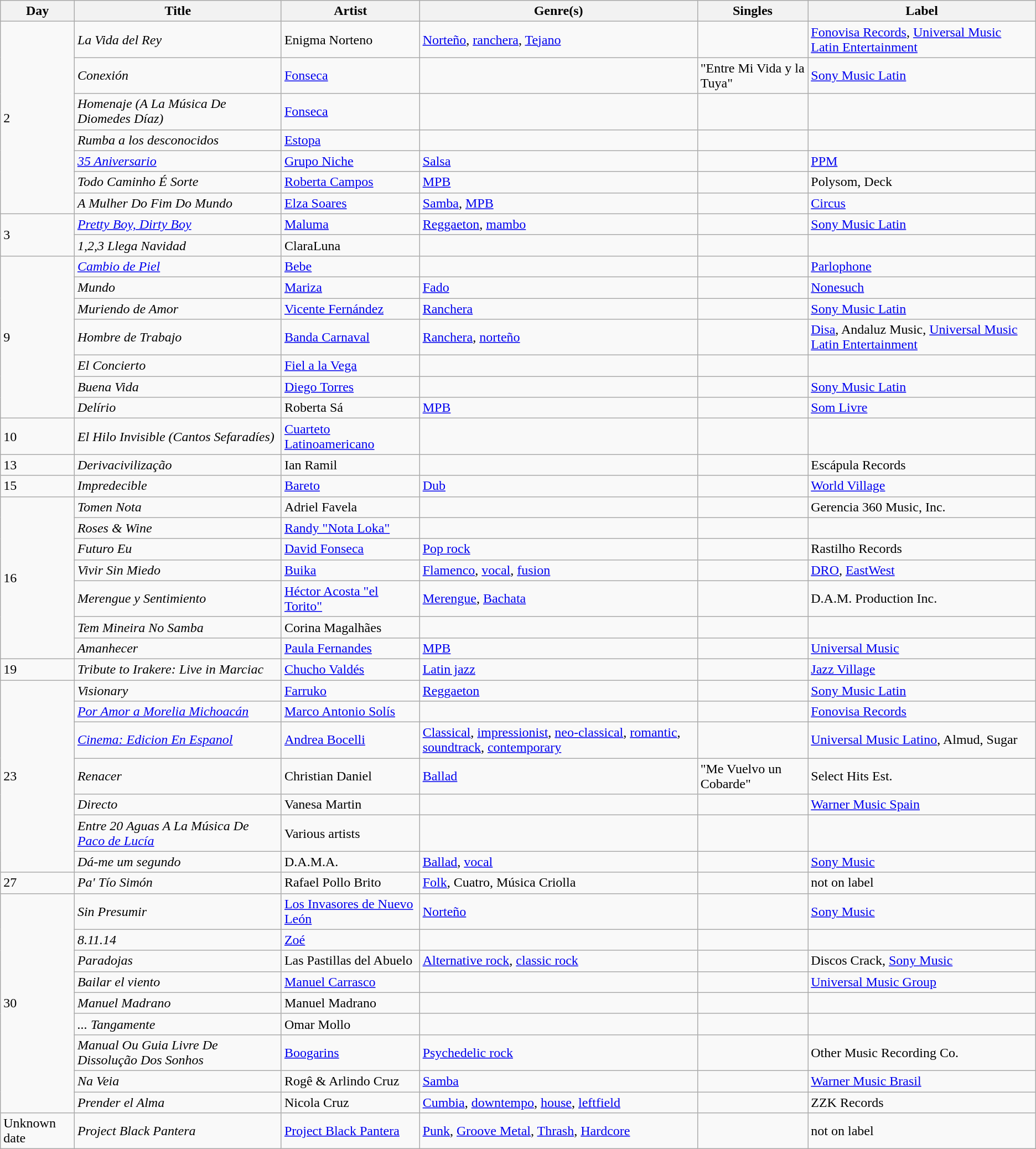<table class="wikitable sortable" style="text-align: left;">
<tr>
<th>Day</th>
<th>Title</th>
<th>Artist</th>
<th>Genre(s)</th>
<th>Singles</th>
<th>Label</th>
</tr>
<tr>
<td rowspan="7">2</td>
<td><em>La Vida del Rey</em></td>
<td>Enigma Norteno</td>
<td><a href='#'>Norteño</a>, <a href='#'>ranchera</a>, <a href='#'>Tejano</a></td>
<td></td>
<td><a href='#'>Fonovisa Records</a>, <a href='#'>Universal Music Latin Entertainment</a></td>
</tr>
<tr>
<td><em>Conexión</em></td>
<td><a href='#'>Fonseca</a></td>
<td></td>
<td>"Entre Mi Vida y la Tuya"</td>
<td><a href='#'>Sony Music Latin</a></td>
</tr>
<tr>
<td><em>Homenaje (A La Música De Diomedes Díaz)</em></td>
<td><a href='#'>Fonseca</a></td>
<td></td>
<td></td>
<td></td>
</tr>
<tr>
<td><em>Rumba a los desconocidos</em></td>
<td><a href='#'>Estopa</a></td>
<td></td>
<td></td>
<td></td>
</tr>
<tr>
<td><em><a href='#'>35 Aniversario</a></em></td>
<td><a href='#'>Grupo Niche</a></td>
<td><a href='#'>Salsa</a></td>
<td></td>
<td><a href='#'>PPM</a></td>
</tr>
<tr>
<td><em>Todo Caminho É Sorte</em></td>
<td><a href='#'>Roberta Campos</a></td>
<td><a href='#'>MPB</a></td>
<td></td>
<td>Polysom, Deck</td>
</tr>
<tr>
<td><em>A Mulher Do Fim Do Mundo</em></td>
<td><a href='#'>Elza Soares</a></td>
<td><a href='#'>Samba</a>, <a href='#'>MPB</a></td>
<td></td>
<td><a href='#'>Circus</a></td>
</tr>
<tr>
<td rowspan="2">3</td>
<td><em><a href='#'>Pretty Boy, Dirty Boy</a></em></td>
<td><a href='#'>Maluma</a></td>
<td><a href='#'>Reggaeton</a>, <a href='#'>mambo</a></td>
<td></td>
<td><a href='#'>Sony Music Latin</a></td>
</tr>
<tr>
<td><em>1,2,3 Llega Navidad</em></td>
<td>ClaraLuna</td>
<td></td>
<td></td>
<td></td>
</tr>
<tr>
<td rowspan="7">9</td>
<td><em><a href='#'>Cambio de Piel</a></em></td>
<td><a href='#'>Bebe</a></td>
<td></td>
<td></td>
<td><a href='#'>Parlophone</a></td>
</tr>
<tr>
<td><em>Mundo</em></td>
<td><a href='#'>Mariza</a></td>
<td><a href='#'>Fado</a></td>
<td></td>
<td><a href='#'>Nonesuch</a></td>
</tr>
<tr>
<td><em>Muriendo de Amor</em></td>
<td><a href='#'>Vicente Fernández</a></td>
<td><a href='#'>Ranchera</a></td>
<td></td>
<td><a href='#'>Sony Music Latin</a></td>
</tr>
<tr>
<td><em>Hombre de Trabajo</em></td>
<td><a href='#'>Banda Carnaval</a></td>
<td><a href='#'>Ranchera</a>, <a href='#'>norteño</a></td>
<td></td>
<td><a href='#'>Disa</a>, Andaluz Music, <a href='#'>Universal Music Latin Entertainment</a></td>
</tr>
<tr>
<td><em>El Concierto</em></td>
<td><a href='#'>Fiel a la Vega</a></td>
<td></td>
<td></td>
<td></td>
</tr>
<tr>
<td><em>Buena Vida</em></td>
<td><a href='#'>Diego Torres</a></td>
<td></td>
<td></td>
<td><a href='#'>Sony Music Latin</a></td>
</tr>
<tr>
<td><em>Delírio</em></td>
<td>Roberta Sá</td>
<td><a href='#'>MPB</a></td>
<td></td>
<td><a href='#'>Som Livre</a></td>
</tr>
<tr>
<td>10</td>
<td><em>El Hilo Invisible (Cantos Sefaradíes)</em></td>
<td><a href='#'>Cuarteto Latinoamericano</a></td>
<td></td>
<td></td>
<td></td>
</tr>
<tr>
<td>13</td>
<td><em>Derivacivilização</em></td>
<td>Ian Ramil</td>
<td></td>
<td></td>
<td>Escápula Records</td>
</tr>
<tr>
<td>15</td>
<td><em>Impredecible</em></td>
<td><a href='#'>Bareto</a></td>
<td><a href='#'>Dub</a></td>
<td></td>
<td><a href='#'>World Village</a></td>
</tr>
<tr>
<td rowspan="7">16</td>
<td><em>Tomen Nota</em></td>
<td>Adriel Favela</td>
<td></td>
<td></td>
<td>Gerencia 360 Music, Inc.</td>
</tr>
<tr>
<td><em>Roses & Wine</em></td>
<td><a href='#'>Randy "Nota Loka"</a></td>
<td></td>
<td></td>
<td></td>
</tr>
<tr>
<td><em>Futuro Eu</em></td>
<td><a href='#'>David Fonseca</a></td>
<td><a href='#'>Pop rock</a></td>
<td></td>
<td>Rastilho Records</td>
</tr>
<tr>
<td><em>Vivir Sin Miedo</em></td>
<td><a href='#'>Buika</a></td>
<td><a href='#'>Flamenco</a>, <a href='#'>vocal</a>, <a href='#'>fusion</a></td>
<td></td>
<td><a href='#'>DRO</a>, <a href='#'>EastWest</a></td>
</tr>
<tr>
<td><em>Merengue y Sentimiento</em></td>
<td><a href='#'>Héctor Acosta "el Torito"</a></td>
<td><a href='#'>Merengue</a>, <a href='#'>Bachata</a></td>
<td></td>
<td>D.A.M. Production Inc.</td>
</tr>
<tr>
<td><em>Tem Mineira No Samba</em></td>
<td>Corina Magalhães</td>
<td></td>
<td></td>
<td></td>
</tr>
<tr>
<td><em>Amanhecer</em></td>
<td><a href='#'>Paula Fernandes</a></td>
<td><a href='#'>MPB</a></td>
<td></td>
<td><a href='#'>Universal Music</a></td>
</tr>
<tr>
<td>19</td>
<td><em>Tribute to Irakere: Live in Marciac</em></td>
<td><a href='#'>Chucho Valdés</a></td>
<td><a href='#'>Latin jazz</a></td>
<td></td>
<td><a href='#'>Jazz Village</a></td>
</tr>
<tr>
<td rowspan="7">23</td>
<td><em>Visionary</em></td>
<td><a href='#'>Farruko</a></td>
<td><a href='#'>Reggaeton</a></td>
<td></td>
<td><a href='#'>Sony Music Latin</a></td>
</tr>
<tr>
<td><em><a href='#'>Por Amor a Morelia Michoacán</a></em></td>
<td><a href='#'>Marco Antonio Solís</a></td>
<td></td>
<td></td>
<td><a href='#'>Fonovisa Records</a></td>
</tr>
<tr>
<td><em><a href='#'>Cinema: Edicion En Espanol</a></em></td>
<td><a href='#'>Andrea Bocelli</a></td>
<td><a href='#'>Classical</a>, <a href='#'>impressionist</a>, <a href='#'>neo-classical</a>, <a href='#'>romantic</a>, <a href='#'>soundtrack</a>, <a href='#'>contemporary</a></td>
<td></td>
<td><a href='#'>Universal Music Latino</a>, Almud, Sugar</td>
</tr>
<tr>
<td><em>Renacer</em></td>
<td>Christian Daniel</td>
<td><a href='#'>Ballad</a></td>
<td>"Me Vuelvo un Cobarde"</td>
<td>Select Hits Est.</td>
</tr>
<tr>
<td><em>Directo</em></td>
<td>Vanesa Martin</td>
<td></td>
<td></td>
<td><a href='#'>Warner Music Spain</a></td>
</tr>
<tr>
<td><em>Entre 20 Aguas A La Música De <a href='#'>Paco de Lucía</a></em></td>
<td>Various artists</td>
<td></td>
<td></td>
<td></td>
</tr>
<tr>
<td><em>Dá-me um segundo</em></td>
<td>D.A.M.A.</td>
<td><a href='#'>Ballad</a>, <a href='#'>vocal</a></td>
<td></td>
<td><a href='#'>Sony Music</a></td>
</tr>
<tr>
<td>27</td>
<td><em>Pa' Tío Simón</em></td>
<td>Rafael Pollo Brito</td>
<td><a href='#'>Folk</a>, Cuatro, Música Criolla</td>
<td></td>
<td>not on label</td>
</tr>
<tr>
<td rowspan="9">30</td>
<td><em>Sin Presumir</em></td>
<td><a href='#'>Los Invasores de Nuevo León</a></td>
<td><a href='#'>Norteño</a></td>
<td></td>
<td><a href='#'>Sony Music</a></td>
</tr>
<tr>
<td><em>8.11.14</em></td>
<td><a href='#'>Zoé</a></td>
<td></td>
<td></td>
<td></td>
</tr>
<tr>
<td><em>Paradojas</em></td>
<td>Las Pastillas del Abuelo</td>
<td><a href='#'>Alternative rock</a>, <a href='#'>classic rock</a></td>
<td></td>
<td>Discos Crack, <a href='#'>Sony Music</a></td>
</tr>
<tr>
<td><em>Bailar el viento</em></td>
<td><a href='#'>Manuel Carrasco</a></td>
<td></td>
<td></td>
<td><a href='#'>Universal Music Group</a></td>
</tr>
<tr>
<td><em>Manuel Madrano</em></td>
<td>Manuel Madrano</td>
<td></td>
<td></td>
<td></td>
</tr>
<tr>
<td><em>... Tangamente</em></td>
<td>Omar Mollo</td>
<td></td>
<td></td>
<td></td>
</tr>
<tr>
<td><em>Manual Ou Guia Livre De Dissolução Dos Sonhos</em></td>
<td><a href='#'>Boogarins</a></td>
<td><a href='#'>Psychedelic rock</a></td>
<td></td>
<td>Other Music Recording Co.</td>
</tr>
<tr>
<td><em>Na Veia</em></td>
<td>Rogê & Arlindo Cruz</td>
<td><a href='#'>Samba</a></td>
<td></td>
<td><a href='#'>Warner Music Brasil</a></td>
</tr>
<tr>
<td><em>Prender el Alma</em></td>
<td>Nicola Cruz</td>
<td><a href='#'>Cumbia</a>, <a href='#'>downtempo</a>, <a href='#'>house</a>, <a href='#'>leftfield</a></td>
<td></td>
<td>ZZK Records</td>
</tr>
<tr>
<td>Unknown date</td>
<td><em>Project Black Pantera</em></td>
<td><a href='#'>Project Black Pantera</a></td>
<td><a href='#'>Punk</a>, <a href='#'>Groove Metal</a>, <a href='#'>Thrash</a>, <a href='#'>Hardcore</a></td>
<td></td>
<td>not on label</td>
</tr>
</table>
